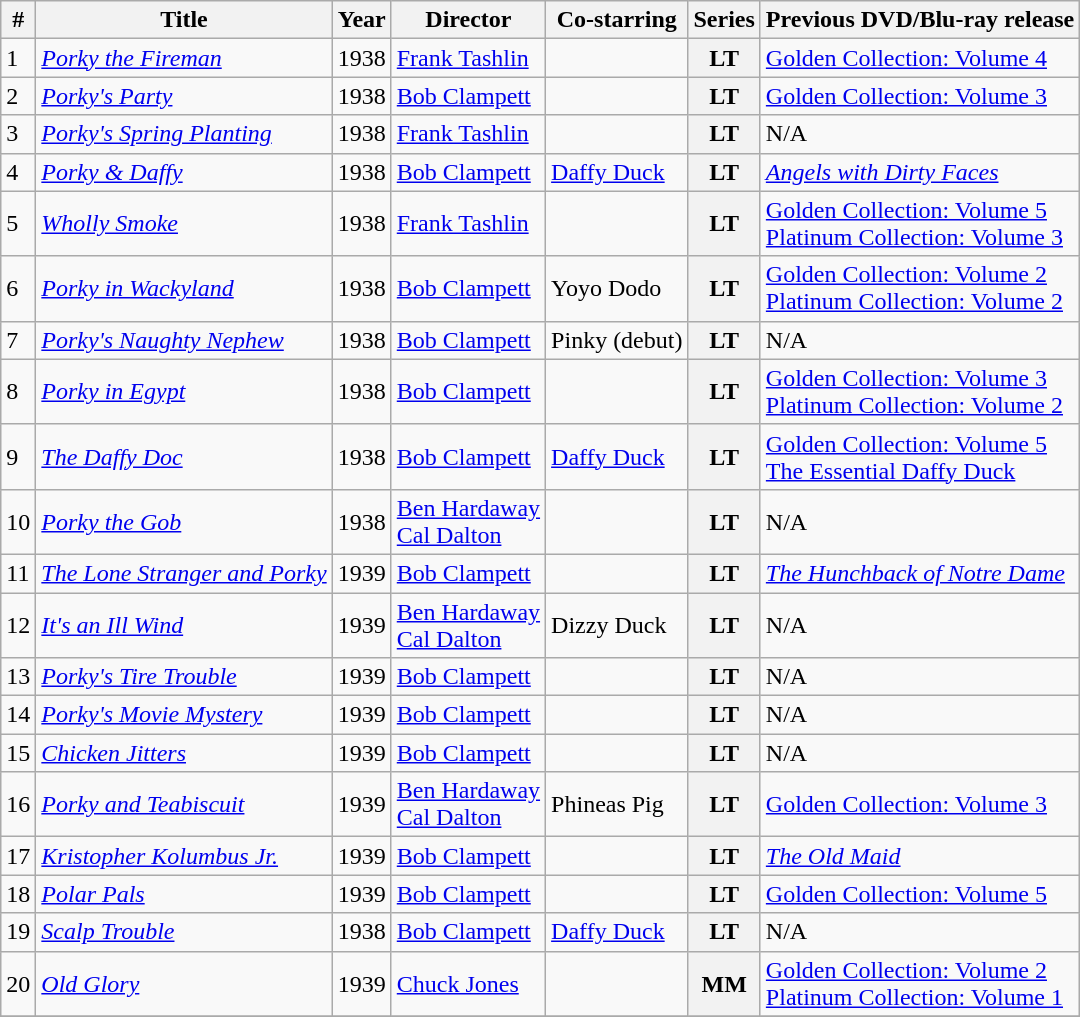<table class="wikitable sortable">
<tr>
<th>#</th>
<th>Title</th>
<th>Year</th>
<th>Director</th>
<th>Co-starring</th>
<th>Series</th>
<th>Previous DVD/Blu-ray release</th>
</tr>
<tr>
<td>1</td>
<td><em><a href='#'>Porky the Fireman</a></em></td>
<td>1938</td>
<td><a href='#'>Frank Tashlin</a></td>
<td></td>
<th>LT</th>
<td><a href='#'>Golden Collection: Volume 4</a></td>
</tr>
<tr>
<td>2</td>
<td><em><a href='#'>Porky's Party</a></em></td>
<td>1938</td>
<td><a href='#'>Bob Clampett</a></td>
<td></td>
<th>LT</th>
<td><a href='#'>Golden Collection: Volume 3</a></td>
</tr>
<tr>
<td>3</td>
<td><em><a href='#'>Porky's Spring Planting</a></em></td>
<td>1938</td>
<td><a href='#'>Frank Tashlin</a></td>
<td></td>
<th>LT</th>
<td>N/A</td>
</tr>
<tr>
<td>4</td>
<td><em><a href='#'>Porky & Daffy</a></em> </td>
<td>1938</td>
<td><a href='#'>Bob Clampett</a></td>
<td><a href='#'>Daffy Duck</a></td>
<th>LT</th>
<td><em><a href='#'>Angels with Dirty Faces</a></em></td>
</tr>
<tr>
<td>5</td>
<td><em><a href='#'>Wholly Smoke</a></em></td>
<td>1938</td>
<td><a href='#'>Frank Tashlin</a></td>
<td></td>
<th>LT</th>
<td><a href='#'>Golden Collection: Volume 5</a><br><a href='#'>Platinum Collection: Volume 3</a></td>
</tr>
<tr>
<td>6</td>
<td><em><a href='#'>Porky in Wackyland</a></em></td>
<td>1938</td>
<td><a href='#'>Bob Clampett</a></td>
<td>Yoyo Dodo</td>
<th>LT</th>
<td><a href='#'>Golden Collection: Volume 2</a><br><a href='#'>Platinum Collection: Volume 2</a></td>
</tr>
<tr>
<td>7</td>
<td><em><a href='#'>Porky's Naughty Nephew</a></em></td>
<td>1938</td>
<td><a href='#'>Bob Clampett</a></td>
<td>Pinky (debut)</td>
<th>LT</th>
<td>N/A</td>
</tr>
<tr>
<td>8</td>
<td><em><a href='#'>Porky in Egypt</a></em></td>
<td>1938</td>
<td><a href='#'>Bob Clampett</a></td>
<td></td>
<th>LT</th>
<td><a href='#'>Golden Collection: Volume 3</a><br><a href='#'>Platinum Collection: Volume 2</a></td>
</tr>
<tr>
<td>9</td>
<td><em><a href='#'>The Daffy Doc</a></em></td>
<td>1938</td>
<td><a href='#'>Bob Clampett</a></td>
<td><a href='#'>Daffy Duck</a></td>
<th>LT</th>
<td><a href='#'>Golden Collection: Volume 5</a><br><a href='#'>The Essential Daffy Duck</a></td>
</tr>
<tr>
<td>10</td>
<td><em><a href='#'>Porky the Gob</a></em></td>
<td>1938</td>
<td><a href='#'>Ben Hardaway</a><br><a href='#'>Cal Dalton</a></td>
<td></td>
<th>LT</th>
<td>N/A</td>
</tr>
<tr>
<td>11</td>
<td><em><a href='#'>The Lone Stranger and Porky</a> </em></td>
<td>1939</td>
<td><a href='#'>Bob Clampett</a></td>
<td></td>
<th>LT</th>
<td><em><a href='#'>The Hunchback of Notre Dame</a></em></td>
</tr>
<tr>
<td>12</td>
<td><em><a href='#'>It's an Ill Wind</a></em></td>
<td>1939</td>
<td><a href='#'>Ben Hardaway</a><br><a href='#'>Cal Dalton</a></td>
<td>Dizzy Duck</td>
<th>LT</th>
<td>N/A</td>
</tr>
<tr>
<td>13</td>
<td><em><a href='#'>Porky's Tire Trouble</a></em></td>
<td>1939</td>
<td><a href='#'>Bob Clampett</a></td>
<td></td>
<th>LT</th>
<td>N/A</td>
</tr>
<tr>
<td>14</td>
<td><em><a href='#'>Porky's Movie Mystery</a></em></td>
<td>1939</td>
<td><a href='#'>Bob Clampett</a></td>
<td></td>
<th>LT</th>
<td>N/A</td>
</tr>
<tr>
<td>15</td>
<td><em><a href='#'>Chicken Jitters</a></em> </td>
<td>1939</td>
<td><a href='#'>Bob Clampett</a></td>
<td></td>
<th>LT</th>
<td>N/A</td>
</tr>
<tr>
<td>16</td>
<td><em><a href='#'>Porky and Teabiscuit</a></em></td>
<td>1939</td>
<td><a href='#'>Ben Hardaway</a><br><a href='#'>Cal Dalton</a></td>
<td>Phineas Pig</td>
<th>LT</th>
<td><a href='#'>Golden Collection: Volume 3</a></td>
</tr>
<tr>
<td>17</td>
<td><em><a href='#'>Kristopher Kolumbus Jr.</a></em> </td>
<td>1939</td>
<td><a href='#'>Bob Clampett</a></td>
<td></td>
<th>LT</th>
<td><em><a href='#'>The Old Maid</a></em></td>
</tr>
<tr>
<td>18</td>
<td><em><a href='#'>Polar Pals</a></em></td>
<td>1939</td>
<td><a href='#'>Bob Clampett</a></td>
<td></td>
<th>LT</th>
<td><a href='#'>Golden Collection: Volume 5</a></td>
</tr>
<tr>
<td>19</td>
<td><em><a href='#'>Scalp Trouble</a></em></td>
<td>1938</td>
<td><a href='#'>Bob Clampett</a></td>
<td><a href='#'>Daffy Duck</a></td>
<th>LT</th>
<td>N/A</td>
</tr>
<tr>
<td>20</td>
<td><em><a href='#'>Old Glory</a></em></td>
<td>1939</td>
<td><a href='#'>Chuck Jones</a></td>
<td></td>
<th>MM</th>
<td><a href='#'>Golden Collection: Volume 2</a><br><a href='#'>Platinum Collection: Volume 1</a></td>
</tr>
<tr>
</tr>
</table>
